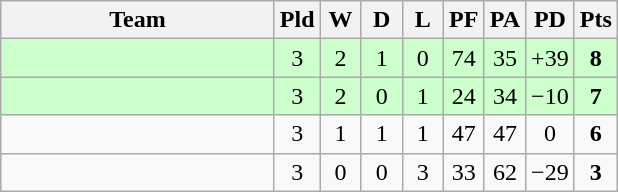<table class="wikitable" style="text-align:center;">
<tr>
<th width=175>Team</th>
<th width=20 abbr="Played">Pld</th>
<th width=20 abbr="Won">W</th>
<th width=20 abbr="Drawn">D</th>
<th width=20 abbr="Lost">L</th>
<th width=20 abbr="Points for">PF</th>
<th width=20 abbr="Points against">PA</th>
<th width=25 abbr="Points difference">PD</th>
<th width=20 abbr="Points">Pts</th>
</tr>
<tr bgcolor=ccffcc>
<td align=left></td>
<td>3</td>
<td>2</td>
<td>1</td>
<td>0</td>
<td>74</td>
<td>35</td>
<td>+39</td>
<td><strong>8</strong></td>
</tr>
<tr bgcolor=ccffcc>
<td align=left></td>
<td>3</td>
<td>2</td>
<td>0</td>
<td>1</td>
<td>24</td>
<td>34</td>
<td>−10</td>
<td><strong>7</strong></td>
</tr>
<tr>
<td align=left></td>
<td>3</td>
<td>1</td>
<td>1</td>
<td>1</td>
<td>47</td>
<td>47</td>
<td>0</td>
<td><strong>6</strong></td>
</tr>
<tr>
<td align=left></td>
<td>3</td>
<td>0</td>
<td>0</td>
<td>3</td>
<td>33</td>
<td>62</td>
<td>−29</td>
<td><strong>3</strong></td>
</tr>
</table>
